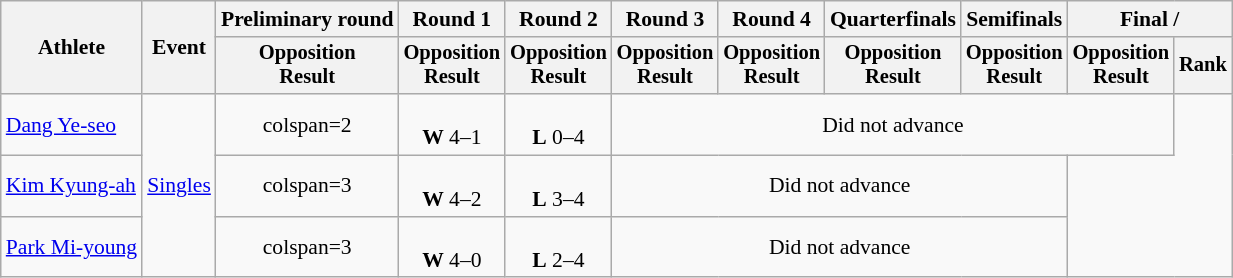<table class="wikitable" style="font-size:90%">
<tr>
<th rowspan="2">Athlete</th>
<th rowspan="2">Event</th>
<th>Preliminary round</th>
<th>Round 1</th>
<th>Round 2</th>
<th>Round 3</th>
<th>Round 4</th>
<th>Quarterfinals</th>
<th>Semifinals</th>
<th colspan=2>Final / </th>
</tr>
<tr style="font-size:95%">
<th>Opposition<br>Result</th>
<th>Opposition<br>Result</th>
<th>Opposition<br>Result</th>
<th>Opposition<br>Result</th>
<th>Opposition<br>Result</th>
<th>Opposition<br>Result</th>
<th>Opposition<br>Result</th>
<th>Opposition<br>Result</th>
<th>Rank</th>
</tr>
<tr align=center>
<td align=left><a href='#'>Dang Ye-seo</a></td>
<td align=left rowspan=3><a href='#'>Singles</a></td>
<td>colspan=2 </td>
<td><br><strong>W</strong> 4–1</td>
<td><br><strong>L</strong> 0–4</td>
<td colspan=5>Did not advance</td>
</tr>
<tr align=center>
<td align=left><a href='#'>Kim Kyung-ah</a></td>
<td>colspan=3 </td>
<td><br><strong>W</strong> 4–2</td>
<td><br><strong>L</strong> 3–4</td>
<td colspan=4>Did not advance</td>
</tr>
<tr align=center>
<td align=left><a href='#'>Park Mi-young</a></td>
<td>colspan=3 </td>
<td><br><strong>W</strong> 4–0</td>
<td><br><strong>L</strong> 2–4</td>
<td colspan=4>Did not advance</td>
</tr>
</table>
